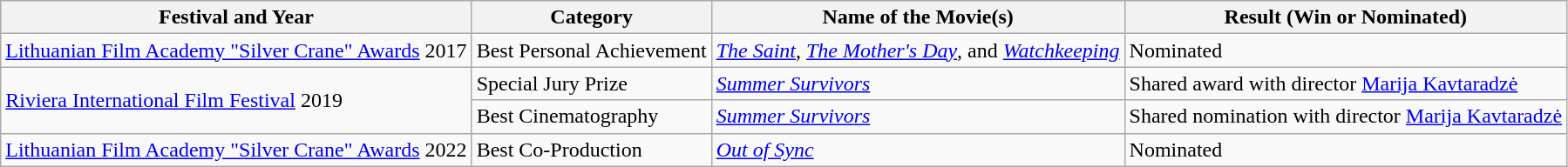<table class="wikitable sortable">
<tr>
<th>Festival and Year</th>
<th>Category</th>
<th>Name of the Movie(s)</th>
<th>Result (Win or Nominated)</th>
</tr>
<tr>
<td><a href='#'>Lithuanian Film Academy "Silver Crane" Awards</a> 2017</td>
<td>Best Personal Achievement</td>
<td><em><a href='#'>The Saint</a></em>, <em><a href='#'>The Mother's Day</a></em>, and <em><a href='#'>Watchkeeping</a></em></td>
<td>Nominated</td>
</tr>
<tr>
<td rowspan="2"><a href='#'>Riviera International Film Festival</a> 2019</td>
<td>Special Jury Prize</td>
<td><em><a href='#'>Summer Survivors</a></em></td>
<td>Shared award with director <a href='#'>Marija Kavtaradzė</a></td>
</tr>
<tr>
<td>Best Cinematography</td>
<td><em><a href='#'>Summer Survivors</a></em></td>
<td>Shared nomination with director <a href='#'>Marija Kavtaradzė</a></td>
</tr>
<tr>
<td><a href='#'>Lithuanian Film Academy "Silver Crane" Awards</a> 2022</td>
<td>Best Co-Production</td>
<td><em><a href='#'>Out of Sync</a></em></td>
<td>Nominated</td>
</tr>
</table>
